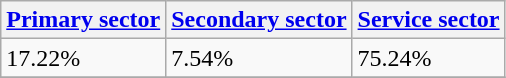<table class="wikitable" border="1">
<tr>
<th><a href='#'>Primary sector</a></th>
<th><a href='#'>Secondary sector</a></th>
<th><a href='#'>Service sector</a></th>
</tr>
<tr>
<td>17.22%</td>
<td>7.54%</td>
<td>75.24%</td>
</tr>
<tr>
</tr>
</table>
